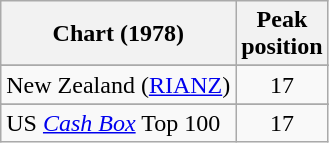<table class="wikitable sortable">
<tr>
<th>Chart (1978)</th>
<th>Peak<br>position</th>
</tr>
<tr>
</tr>
<tr>
</tr>
<tr>
<td>New Zealand (<a href='#'>RIANZ</a>)</td>
<td style="text-align:center;">17</td>
</tr>
<tr>
</tr>
<tr>
</tr>
<tr>
<td>US <em><a href='#'>Cash Box</a></em> Top 100 </td>
<td style="text-align:center;">17</td>
</tr>
</table>
